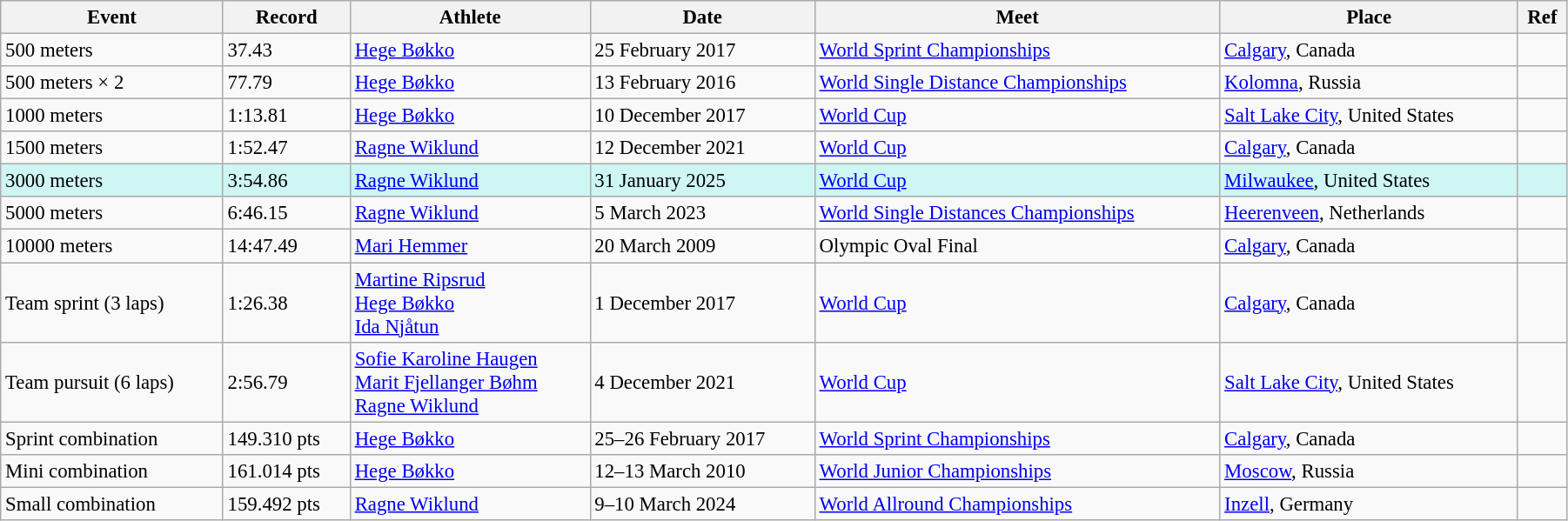<table class="wikitable" style="font-size:95%; width: 95%;">
<tr>
<th>Event</th>
<th>Record</th>
<th>Athlete</th>
<th>Date</th>
<th>Meet</th>
<th>Place</th>
<th>Ref</th>
</tr>
<tr>
<td>500 meters</td>
<td>37.43</td>
<td><a href='#'>Hege Bøkko</a></td>
<td>25 February 2017</td>
<td><a href='#'>World Sprint Championships</a></td>
<td><a href='#'>Calgary</a>, Canada</td>
<td></td>
</tr>
<tr>
<td>500 meters × 2</td>
<td>77.79</td>
<td><a href='#'>Hege Bøkko</a></td>
<td>13 February 2016</td>
<td><a href='#'>World Single Distance Championships</a></td>
<td><a href='#'>Kolomna</a>, Russia</td>
<td></td>
</tr>
<tr>
<td>1000 meters</td>
<td>1:13.81</td>
<td><a href='#'>Hege Bøkko</a></td>
<td>10 December 2017</td>
<td><a href='#'>World Cup</a></td>
<td><a href='#'>Salt Lake City</a>, United States</td>
<td></td>
</tr>
<tr>
<td>1500 meters</td>
<td>1:52.47</td>
<td><a href='#'>Ragne Wiklund</a></td>
<td>12 December 2021</td>
<td><a href='#'>World Cup</a></td>
<td><a href='#'>Calgary</a>, Canada</td>
<td></td>
</tr>
<tr bgcolor=#CEF6F5>
<td>3000 meters</td>
<td>3:54.86</td>
<td><a href='#'>Ragne Wiklund</a></td>
<td>31 January 2025</td>
<td><a href='#'>World Cup</a></td>
<td><a href='#'>Milwaukee</a>, United States</td>
<td></td>
</tr>
<tr>
<td>5000 meters</td>
<td>6:46.15</td>
<td><a href='#'>Ragne Wiklund</a></td>
<td>5 March 2023</td>
<td><a href='#'>World Single Distances Championships</a></td>
<td><a href='#'>Heerenveen</a>, Netherlands</td>
<td></td>
</tr>
<tr>
<td>10000 meters</td>
<td>14:47.49</td>
<td><a href='#'>Mari Hemmer</a></td>
<td>20 March 2009</td>
<td>Olympic Oval Final</td>
<td><a href='#'>Calgary</a>, Canada</td>
<td></td>
</tr>
<tr>
<td>Team sprint (3 laps)</td>
<td>1:26.38</td>
<td><a href='#'>Martine Ripsrud</a><br><a href='#'>Hege Bøkko</a><br><a href='#'>Ida Njåtun</a></td>
<td>1 December 2017</td>
<td><a href='#'>World Cup</a></td>
<td><a href='#'>Calgary</a>, Canada</td>
<td></td>
</tr>
<tr>
<td>Team pursuit (6 laps)</td>
<td>2:56.79</td>
<td><a href='#'>Sofie Karoline Haugen</a><br><a href='#'>Marit Fjellanger Bøhm</a><br><a href='#'>Ragne Wiklund</a></td>
<td>4 December 2021</td>
<td><a href='#'>World Cup</a></td>
<td><a href='#'>Salt Lake City</a>, United States</td>
<td></td>
</tr>
<tr>
<td>Sprint combination</td>
<td>149.310 pts</td>
<td><a href='#'>Hege Bøkko</a></td>
<td>25–26 February 2017</td>
<td><a href='#'>World Sprint Championships</a></td>
<td><a href='#'>Calgary</a>, Canada</td>
<td></td>
</tr>
<tr>
<td>Mini combination</td>
<td>161.014 pts</td>
<td><a href='#'>Hege Bøkko</a></td>
<td>12–13 March 2010</td>
<td><a href='#'>World Junior Championships</a></td>
<td><a href='#'>Moscow</a>, Russia</td>
<td></td>
</tr>
<tr>
<td>Small combination</td>
<td>159.492 pts</td>
<td><a href='#'>Ragne Wiklund</a></td>
<td>9–10 March 2024</td>
<td><a href='#'>World Allround Championships</a></td>
<td><a href='#'>Inzell</a>, Germany</td>
<td></td>
</tr>
</table>
